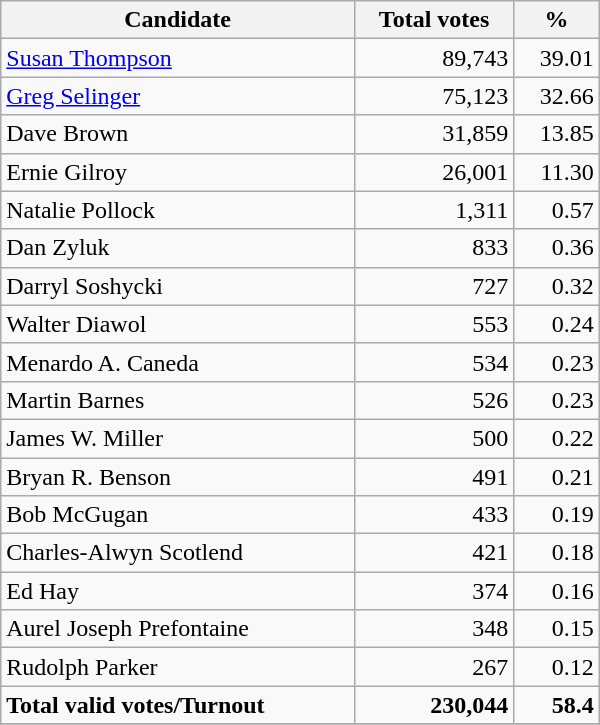<table class="wikitable" width="400">
<tr>
<th align="left">Candidate</th>
<th align="right">Total votes</th>
<th align="right">%</th>
</tr>
<tr>
<td align="left"><a href='#'>Susan Thompson</a></td>
<td align="right">89,743</td>
<td align="right">39.01</td>
</tr>
<tr>
<td align="left"><a href='#'>Greg Selinger</a></td>
<td align="right">75,123</td>
<td align="right">32.66</td>
</tr>
<tr>
<td align="left">Dave Brown</td>
<td align="right">31,859</td>
<td align="right">13.85</td>
</tr>
<tr>
<td align="left">Ernie Gilroy</td>
<td align="right">26,001</td>
<td align="right">11.30</td>
</tr>
<tr>
<td align="left">Natalie Pollock</td>
<td align="right">1,311</td>
<td align="right">0.57</td>
</tr>
<tr>
<td align="left">Dan Zyluk</td>
<td align="right">833</td>
<td align="right">0.36</td>
</tr>
<tr>
<td align="left">Darryl Soshycki</td>
<td align="right">727</td>
<td align="right">0.32</td>
</tr>
<tr>
<td align="left">Walter Diawol</td>
<td align="right">553</td>
<td align="right">0.24</td>
</tr>
<tr>
<td align="left">Menardo A. Caneda</td>
<td align="right">534</td>
<td align="right">0.23</td>
</tr>
<tr>
<td align="left">Martin Barnes</td>
<td align="right">526</td>
<td align="right">0.23</td>
</tr>
<tr>
<td align="left">James W. Miller</td>
<td align="right">500</td>
<td align="right">0.22</td>
</tr>
<tr>
<td align="left">Bryan R. Benson</td>
<td align="right">491</td>
<td align="right">0.21</td>
</tr>
<tr>
<td align="left">Bob McGugan</td>
<td align="right">433</td>
<td align="right">0.19</td>
</tr>
<tr>
<td align="left">Charles-Alwyn Scotlend</td>
<td align="right">421</td>
<td align="right">0.18</td>
</tr>
<tr>
<td align="left">Ed Hay</td>
<td align="right">374</td>
<td align="right">0.16</td>
</tr>
<tr>
<td align="left">Aurel Joseph Prefontaine</td>
<td align="right">348</td>
<td align="right">0.15</td>
</tr>
<tr>
<td align="left">Rudolph Parker</td>
<td align="right">267</td>
<td align="right">0.12</td>
</tr>
<tr>
<td align="left"><strong>Total valid votes/Turnout</strong></td>
<td align="right"><strong>230,044</strong></td>
<td align="right"><strong>58.4</strong></td>
</tr>
<tr>
</tr>
</table>
